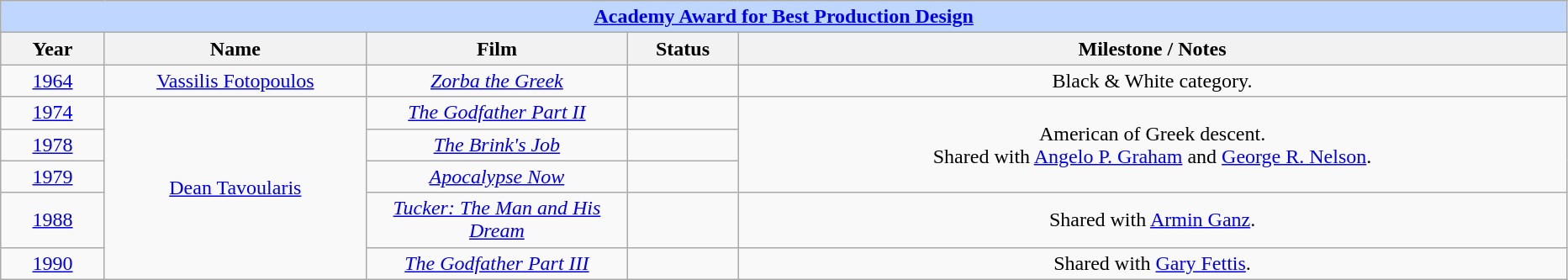<table class="wikitable" style="text-align: center">
<tr ---- bgcolor="#bfd7ff">
<td colspan=5 align=center><strong><a href='#'>Academy Award for Best Production Design</a></strong></td>
</tr>
<tr ---- bgcolor="#ebf5ff">
<th width="75">Year</th>
<th width="200">Name</th>
<th width="200">Film</th>
<th width="80">Status</th>
<th width="650">Milestone / Notes</th>
</tr>
<tr>
<td><a href='#'>1964</a></td>
<td><a href='#'>Vassilis Fotopoulos</a></td>
<td><em><a href='#'>Zorba the Greek</a></em></td>
<td></td>
<td>Black & White category.</td>
</tr>
<tr>
<td><a href='#'>1974</a></td>
<td rowspan="5"><a href='#'>Dean Tavoularis</a></td>
<td><em><a href='#'>The Godfather Part II</a></em></td>
<td></td>
<td rowspan="3">American of Greek descent.<br>Shared with <a href='#'>Angelo P. Graham</a> and <a href='#'>George R. Nelson</a>.</td>
</tr>
<tr>
<td><a href='#'>1978</a></td>
<td><em><a href='#'>The Brink's Job</a></em></td>
<td></td>
</tr>
<tr>
<td><a href='#'>1979</a></td>
<td><em><a href='#'>Apocalypse Now</a></em></td>
<td></td>
</tr>
<tr>
<td><a href='#'>1988</a></td>
<td><em><a href='#'>Tucker: The Man and His Dream</a></em></td>
<td></td>
<td>Shared with <a href='#'>Armin Ganz</a>.</td>
</tr>
<tr>
<td><a href='#'>1990</a></td>
<td><em><a href='#'>The Godfather Part III</a></em></td>
<td></td>
<td>Shared with <a href='#'>Gary Fettis</a>.</td>
</tr>
</table>
